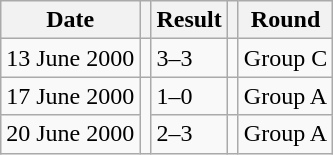<table class="wikitable">
<tr>
<th>Date</th>
<th></th>
<th>Result</th>
<th></th>
<th>Round</th>
</tr>
<tr>
<td>13 June 2000</td>
<td></td>
<td>3–3</td>
<td></td>
<td>Group C</td>
</tr>
<tr>
<td>17 June 2000</td>
<td rowspan="2"></td>
<td>1–0</td>
<td></td>
<td>Group A</td>
</tr>
<tr>
<td>20 June 2000</td>
<td>2–3</td>
<td></td>
<td>Group A</td>
</tr>
</table>
